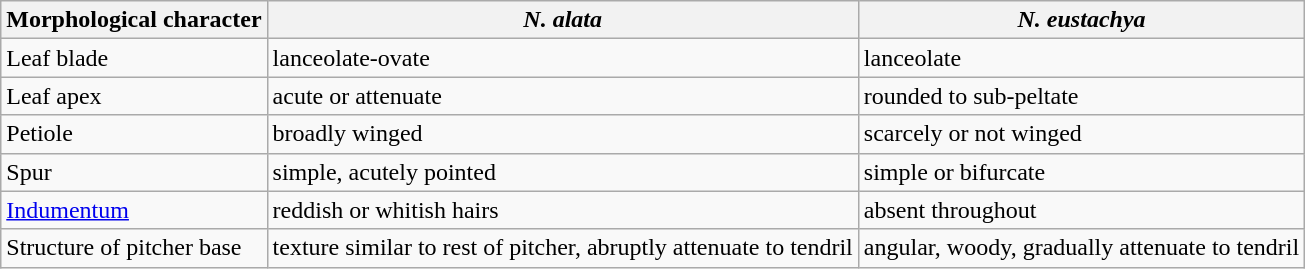<table class="wikitable" text-align: left;">
<tr>
<th>Morphological character</th>
<th><em>N. alata</em></th>
<th><em>N. eustachya</em></th>
</tr>
<tr>
<td>Leaf blade</td>
<td>lanceolate-ovate</td>
<td>lanceolate</td>
</tr>
<tr>
<td>Leaf apex</td>
<td>acute or attenuate</td>
<td>rounded to sub-peltate</td>
</tr>
<tr>
<td>Petiole</td>
<td>broadly winged</td>
<td>scarcely or not winged</td>
</tr>
<tr>
<td>Spur</td>
<td>simple, acutely pointed</td>
<td>simple or bifurcate</td>
</tr>
<tr>
<td><a href='#'>Indumentum</a></td>
<td>reddish or whitish hairs</td>
<td>absent throughout</td>
</tr>
<tr>
<td>Structure of pitcher base</td>
<td>texture similar to rest of pitcher, abruptly attenuate to tendril</td>
<td>angular, woody, gradually attenuate to tendril</td>
</tr>
</table>
